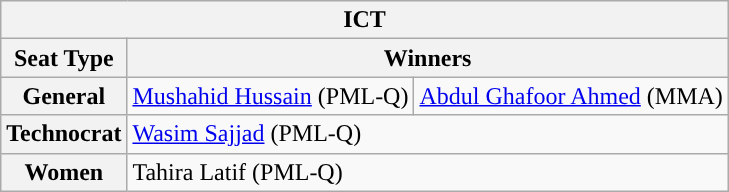<table class="wikitable">
<tr>
<th colspan="3">ICT</th>
</tr>
<tr>
<th>Seat Type</th>
<th colspan="2">Winners</th>
</tr>
<tr>
<th>General</th>
<td style="background:"><a href='#'>Mushahid Hussain</a> (PML-Q)</td>
<td style="background:"><a href='#'>Abdul Ghafoor Ahmed</a> (MMA)</td>
</tr>
<tr>
<th>Technocrat</th>
<td colspan="2" style="background:"><a href='#'>Wasim Sajjad</a> (PML-Q)</td>
</tr>
<tr>
<th>Women</th>
<td colspan="2" style="background:">Tahira Latif (PML-Q)</td>
</tr>
</table>
